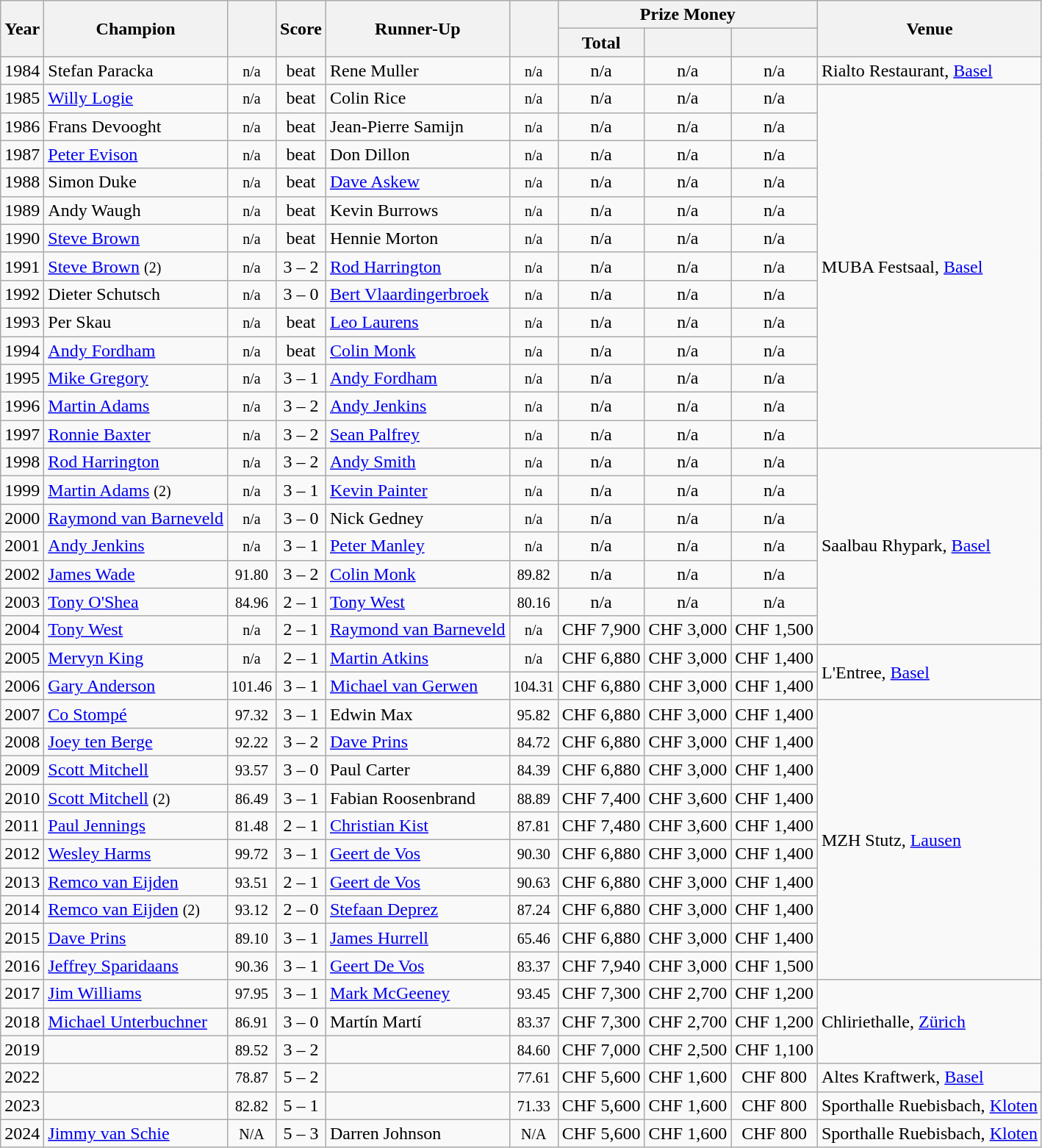<table class="wikitable sortable">
<tr>
<th rowspan=2>Year</th>
<th rowspan=2>Champion</th>
<th rowspan=2></th>
<th rowspan=2>Score</th>
<th rowspan=2>Runner-Up</th>
<th rowspan=2></th>
<th colspan=3>Prize Money</th>
<th rowspan=2>Venue</th>
</tr>
<tr>
<th>Total</th>
<th></th>
<th></th>
</tr>
<tr>
<td>1984</td>
<td> Stefan Paracka</td>
<td align=center><small><span>n/a</span></small></td>
<td align=center>beat</td>
<td> Rene Muller</td>
<td align=center><small><span>n/a</span></small></td>
<td align=center>n/a</td>
<td align=center>n/a</td>
<td align=center>n/a</td>
<td>Rialto Restaurant, <a href='#'>Basel</a></td>
</tr>
<tr>
<td>1985</td>
<td> <a href='#'>Willy Logie</a></td>
<td align=center><small><span>n/a</span></small></td>
<td align=center>beat</td>
<td> Colin Rice</td>
<td align=center><small><span>n/a</span></small></td>
<td align=center>n/a</td>
<td align=center>n/a</td>
<td align=center>n/a</td>
<td rowspan=13>MUBA Festsaal, <a href='#'>Basel</a></td>
</tr>
<tr>
<td>1986</td>
<td> Frans Devooght</td>
<td align=center><small><span>n/a</span></small></td>
<td align=center>beat</td>
<td> Jean-Pierre Samijn</td>
<td align=center><small><span>n/a</span></small></td>
<td align=center>n/a</td>
<td align=center>n/a</td>
<td align=center>n/a</td>
</tr>
<tr>
<td>1987</td>
<td> <a href='#'>Peter Evison</a></td>
<td align=center><small><span>n/a</span></small></td>
<td align=center>beat</td>
<td> Don Dillon</td>
<td align=center><small><span>n/a</span></small></td>
<td align=center>n/a</td>
<td align=center>n/a</td>
<td align=center>n/a</td>
</tr>
<tr>
<td>1988</td>
<td> Simon Duke</td>
<td align=center><small><span>n/a</span></small></td>
<td align=center>beat</td>
<td> <a href='#'>Dave Askew</a></td>
<td align=center><small><span>n/a</span></small></td>
<td align=center>n/a</td>
<td align=center>n/a</td>
<td align=center>n/a</td>
</tr>
<tr>
<td>1989</td>
<td> Andy Waugh</td>
<td align=center><small><span>n/a</span></small></td>
<td align=center>beat</td>
<td> Kevin Burrows</td>
<td align=center><small><span>n/a</span></small></td>
<td align=center>n/a</td>
<td align=center>n/a</td>
<td align=center>n/a</td>
</tr>
<tr>
<td>1990</td>
<td> <a href='#'>Steve Brown</a></td>
<td align=center><small><span>n/a</span></small></td>
<td align=center>beat</td>
<td> Hennie Morton</td>
<td align=center><small><span>n/a</span></small></td>
<td align=center>n/a</td>
<td align=center>n/a</td>
<td align=center>n/a</td>
</tr>
<tr>
<td>1991</td>
<td> <a href='#'>Steve Brown</a> <small>(2)</small></td>
<td align=center><small><span>n/a</span></small></td>
<td align=center>3 – 2</td>
<td> <a href='#'>Rod Harrington</a></td>
<td align=center><small><span>n/a</span></small></td>
<td align=center>n/a</td>
<td align=center>n/a</td>
<td align=center>n/a</td>
</tr>
<tr>
<td>1992</td>
<td> Dieter Schutsch</td>
<td align=center><small><span>n/a</span></small></td>
<td align=center>3 – 0</td>
<td> <a href='#'>Bert Vlaardingerbroek</a></td>
<td align=center><small><span>n/a</span></small></td>
<td align=center>n/a</td>
<td align=center>n/a</td>
<td align=center>n/a</td>
</tr>
<tr>
<td>1993</td>
<td> Per Skau</td>
<td align=center><small><span>n/a</span></small></td>
<td align=center>beat</td>
<td> <a href='#'>Leo Laurens</a></td>
<td align=center><small><span>n/a</span></small></td>
<td align=center>n/a</td>
<td align=center>n/a</td>
<td align=center>n/a</td>
</tr>
<tr>
<td>1994</td>
<td> <a href='#'>Andy Fordham</a></td>
<td align=center><small><span>n/a</span></small></td>
<td align=center>beat</td>
<td> <a href='#'>Colin Monk</a></td>
<td align=center><small><span>n/a</span></small></td>
<td align=center>n/a</td>
<td align=center>n/a</td>
<td align=center>n/a</td>
</tr>
<tr>
<td>1995</td>
<td> <a href='#'>Mike Gregory</a></td>
<td align=center><small><span>n/a</span></small></td>
<td align=center>3 – 1</td>
<td> <a href='#'>Andy Fordham</a></td>
<td align=center><small><span>n/a</span></small></td>
<td align=center>n/a</td>
<td align=center>n/a</td>
<td align=center>n/a</td>
</tr>
<tr>
<td>1996</td>
<td> <a href='#'>Martin Adams</a></td>
<td align=center><small><span>n/a</span></small></td>
<td align=center>3 – 2</td>
<td> <a href='#'>Andy Jenkins</a></td>
<td align=center><small><span>n/a</span></small></td>
<td align=center>n/a</td>
<td align=center>n/a</td>
<td align=center>n/a</td>
</tr>
<tr>
<td>1997</td>
<td> <a href='#'>Ronnie Baxter</a></td>
<td align=center><small><span>n/a</span></small></td>
<td align=center>3 – 2</td>
<td> <a href='#'>Sean Palfrey</a></td>
<td align=center><small><span>n/a</span></small></td>
<td align=center>n/a</td>
<td align=center>n/a</td>
<td align=center>n/a</td>
</tr>
<tr>
<td>1998</td>
<td> <a href='#'>Rod Harrington</a></td>
<td align=center><small><span>n/a</span></small></td>
<td align=center>3 – 2</td>
<td> <a href='#'>Andy Smith</a></td>
<td align=center><small><span>n/a</span></small></td>
<td align=center>n/a</td>
<td align=center>n/a</td>
<td align=center>n/a</td>
<td rowspan=7>Saalbau Rhypark, <a href='#'>Basel</a></td>
</tr>
<tr>
<td>1999</td>
<td> <a href='#'>Martin Adams</a> <small>(2)</small></td>
<td align=center><small><span>n/a</span></small></td>
<td align=center>3 – 1</td>
<td> <a href='#'>Kevin Painter</a></td>
<td align=center><small><span>n/a</span></small></td>
<td align=center>n/a</td>
<td align=center>n/a</td>
<td align=center>n/a</td>
</tr>
<tr>
<td>2000</td>
<td> <a href='#'>Raymond van Barneveld</a></td>
<td align=center><small><span>n/a</span></small></td>
<td align=center>3 – 0</td>
<td> Nick Gedney</td>
<td align=center><small><span>n/a</span></small></td>
<td align=center>n/a</td>
<td align=center>n/a</td>
<td align=center>n/a</td>
</tr>
<tr>
<td>2001</td>
<td> <a href='#'>Andy Jenkins</a></td>
<td align=center><small><span>n/a</span></small></td>
<td align=center>3 – 1</td>
<td> <a href='#'>Peter Manley</a></td>
<td align=center><small><span>n/a</span></small></td>
<td align=center>n/a</td>
<td align=center>n/a</td>
<td align=center>n/a</td>
</tr>
<tr>
<td>2002</td>
<td> <a href='#'>James Wade</a></td>
<td align=center><small><span>91.80</span></small></td>
<td align=center>3 – 2</td>
<td> <a href='#'>Colin Monk</a></td>
<td align=center><small><span>89.82</span></small></td>
<td align=center>n/a</td>
<td align=center>n/a</td>
<td align=center>n/a</td>
</tr>
<tr>
<td>2003</td>
<td> <a href='#'>Tony O'Shea</a></td>
<td align=center><small><span>84.96</span></small></td>
<td align=center>2 – 1</td>
<td> <a href='#'>Tony West</a></td>
<td align=center><small><span>80.16</span></small></td>
<td align=center>n/a</td>
<td align=center>n/a</td>
<td align=center>n/a</td>
</tr>
<tr>
<td>2004</td>
<td> <a href='#'>Tony West</a></td>
<td align=center><small><span>n/a</span></small></td>
<td align=center>2 – 1</td>
<td> <a href='#'>Raymond van Barneveld</a></td>
<td align=center><small><span>n/a</span></small></td>
<td align=center>CHF 7,900</td>
<td align=center>CHF 3,000</td>
<td align=center>CHF 1,500</td>
</tr>
<tr>
<td>2005</td>
<td> <a href='#'>Mervyn King</a></td>
<td align=center><small><span>n/a</span></small></td>
<td align=center>2 – 1</td>
<td> <a href='#'>Martin Atkins</a></td>
<td align=center><small><span>n/a</span></small></td>
<td align=center>CHF 6,880</td>
<td align=center>CHF 3,000</td>
<td align=center>CHF 1,400</td>
<td rowspan=2>L'Entree, <a href='#'>Basel</a></td>
</tr>
<tr>
<td>2006</td>
<td> <a href='#'>Gary Anderson</a></td>
<td align=center><small><span>101.46</span></small></td>
<td align=center>3 – 1</td>
<td> <a href='#'>Michael van Gerwen</a></td>
<td align=center><small><span>104.31</span></small></td>
<td align=center>CHF 6,880</td>
<td align=center>CHF 3,000</td>
<td align=center>CHF 1,400</td>
</tr>
<tr>
<td>2007</td>
<td> <a href='#'>Co Stompé</a></td>
<td align=center><small><span>97.32</span></small></td>
<td align=center>3 – 1</td>
<td> Edwin Max</td>
<td align=center><small><span>95.82</span></small></td>
<td align=center>CHF 6,880</td>
<td align=center>CHF 3,000</td>
<td align=center>CHF 1,400</td>
<td rowspan=10>MZH Stutz, <a href='#'>Lausen</a></td>
</tr>
<tr>
<td>2008</td>
<td> <a href='#'>Joey ten Berge</a></td>
<td align=center><small><span>92.22</span></small></td>
<td align=center>3 – 2</td>
<td> <a href='#'>Dave Prins</a></td>
<td align=center><small><span>84.72</span></small></td>
<td align=center>CHF 6,880</td>
<td align=center>CHF 3,000</td>
<td align=center>CHF 1,400</td>
</tr>
<tr>
<td>2009</td>
<td> <a href='#'>Scott Mitchell</a></td>
<td align=center><small><span>93.57</span></small></td>
<td align=center>3 – 0</td>
<td> Paul Carter</td>
<td align=center><small><span>84.39</span></small></td>
<td align=center>CHF 6,880</td>
<td align=center>CHF 3,000</td>
<td align=center>CHF 1,400</td>
</tr>
<tr>
<td>2010</td>
<td> <a href='#'>Scott Mitchell</a> <small>(2)</small></td>
<td align=center><small><span>86.49</span></small></td>
<td align=center>3 – 1</td>
<td> Fabian Roosenbrand</td>
<td align=center><small><span>88.89</span></small></td>
<td align=center>CHF 7,400</td>
<td align=center>CHF 3,600</td>
<td align=center>CHF 1,400</td>
</tr>
<tr>
<td>2011</td>
<td> <a href='#'>Paul Jennings</a></td>
<td align=center><small><span>81.48</span></small></td>
<td align=center>2 – 1</td>
<td> <a href='#'>Christian Kist</a></td>
<td align=center><small><span>87.81</span></small></td>
<td align=center>CHF 7,480</td>
<td align=center>CHF 3,600</td>
<td align=center>CHF 1,400</td>
</tr>
<tr>
<td>2012</td>
<td> <a href='#'>Wesley Harms</a></td>
<td align=center><small><span>99.72</span></small></td>
<td align=center>3 – 1</td>
<td> <a href='#'>Geert de Vos</a></td>
<td align=center><small><span>90.30</span></small></td>
<td align=center>CHF 6,880</td>
<td align=center>CHF 3,000</td>
<td align=center>CHF 1,400</td>
</tr>
<tr>
<td>2013</td>
<td> <a href='#'>Remco van Eijden</a></td>
<td align=center><small><span>93.51</span></small></td>
<td align=center>2 – 1</td>
<td> <a href='#'>Geert de Vos</a></td>
<td align=center><small><span>90.63</span></small></td>
<td align=center>CHF 6,880</td>
<td align=center>CHF 3,000</td>
<td align=center>CHF 1,400</td>
</tr>
<tr>
<td>2014</td>
<td> <a href='#'>Remco van Eijden</a> <small>(2)</small></td>
<td align=center><small><span>93.12</span></small></td>
<td align=center>2 – 0</td>
<td> <a href='#'>Stefaan Deprez</a></td>
<td align=center><small><span>87.24</span></small></td>
<td align=center>CHF 6,880</td>
<td align=center>CHF 3,000</td>
<td align=center>CHF 1,400</td>
</tr>
<tr>
<td>2015</td>
<td> <a href='#'>Dave Prins</a></td>
<td align=center><small><span>89.10</span></small></td>
<td align=center>3 – 1</td>
<td> <a href='#'>James Hurrell</a></td>
<td align=center><small><span>65.46</span></small></td>
<td align=center>CHF 6,880</td>
<td align=center>CHF 3,000</td>
<td align=center>CHF 1,400</td>
</tr>
<tr>
<td>2016</td>
<td> <a href='#'>Jeffrey Sparidaans</a></td>
<td align=center><small><span>90.36</span></small></td>
<td align=center>3 – 1</td>
<td> <a href='#'>Geert De Vos</a></td>
<td align=center><small><span>83.37</span></small></td>
<td align=center>CHF 7,940</td>
<td align=center>CHF 3,000</td>
<td align=center>CHF 1,500</td>
</tr>
<tr>
<td>2017</td>
<td> <a href='#'>Jim Williams</a></td>
<td align=center><small><span>97.95</span></small></td>
<td align=center>3 – 1</td>
<td> <a href='#'>Mark McGeeney</a></td>
<td align=center><small><span>93.45</span></small></td>
<td align=center>CHF 7,300</td>
<td align=center>CHF 2,700</td>
<td align=center>CHF 1,200</td>
<td rowspan=3>Chliriethalle, <a href='#'>Zürich</a></td>
</tr>
<tr>
<td>2018</td>
<td> <a href='#'>Michael Unterbuchner</a></td>
<td align=center><small><span>86.91</span></small></td>
<td align=center>3 – 0</td>
<td> Martín Martí</td>
<td align=center><small><span>83.37</span></small></td>
<td align=center>CHF 7,300</td>
<td align=center>CHF 2,700</td>
<td align=center>CHF 1,200</td>
</tr>
<tr>
<td>2019</td>
<td></td>
<td align=center><small><span>89.52</span></small></td>
<td align=center>3 – 2</td>
<td></td>
<td align=center><small><span>84.60</span></small></td>
<td align=center>CHF 7,000</td>
<td align=center>CHF 2,500</td>
<td align=center>CHF 1,100</td>
</tr>
<tr>
<td>2022</td>
<td></td>
<td align=center><small><span>78.87</span></small></td>
<td align=center>5 – 2</td>
<td></td>
<td align=center><small><span>77.61</span></small></td>
<td align=center>CHF 5,600</td>
<td align=center>CHF 1,600</td>
<td align=center>CHF 800</td>
<td>Altes Kraftwerk, <a href='#'>Basel</a></td>
</tr>
<tr>
<td>2023</td>
<td></td>
<td align=center><small><span>82.82</span></small></td>
<td align=center>5 – 1</td>
<td></td>
<td align=center><small><span>71.33</span></small></td>
<td align=center>CHF 5,600</td>
<td align=center>CHF 1,600</td>
<td align=center>CHF 800</td>
<td>Sporthalle Ruebisbach, <a href='#'>Kloten</a></td>
</tr>
<tr>
<td>2024</td>
<td> <a href='#'>Jimmy van Schie</a></td>
<td align=center><small><span>N/A</span></small></td>
<td align=center>5 – 3</td>
<td> Darren Johnson</td>
<td align=center><small><span>N/A</span></small></td>
<td align=center>CHF 5,600</td>
<td align=center>CHF 1,600</td>
<td align=center>CHF 800</td>
<td>Sporthalle Ruebisbach, <a href='#'>Kloten</a></td>
</tr>
</table>
